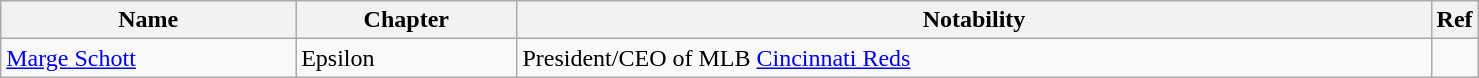<table class="wikitable sortable" style="width:78%;">
<tr valign="top">
<th style="width:20%;">Name</th>
<th style="width:15%;">Chapter</th>
<th style="width:62%;" class="unsortable">Notability</th>
<th style="width:10%;" class="unsortable">Ref</th>
</tr>
<tr valign="top">
<td><a href='#'>Marge Schott</a></td>
<td>Epsilon</td>
<td>President/CEO of MLB <a href='#'>Cincinnati Reds</a></td>
<td></td>
</tr>
</table>
